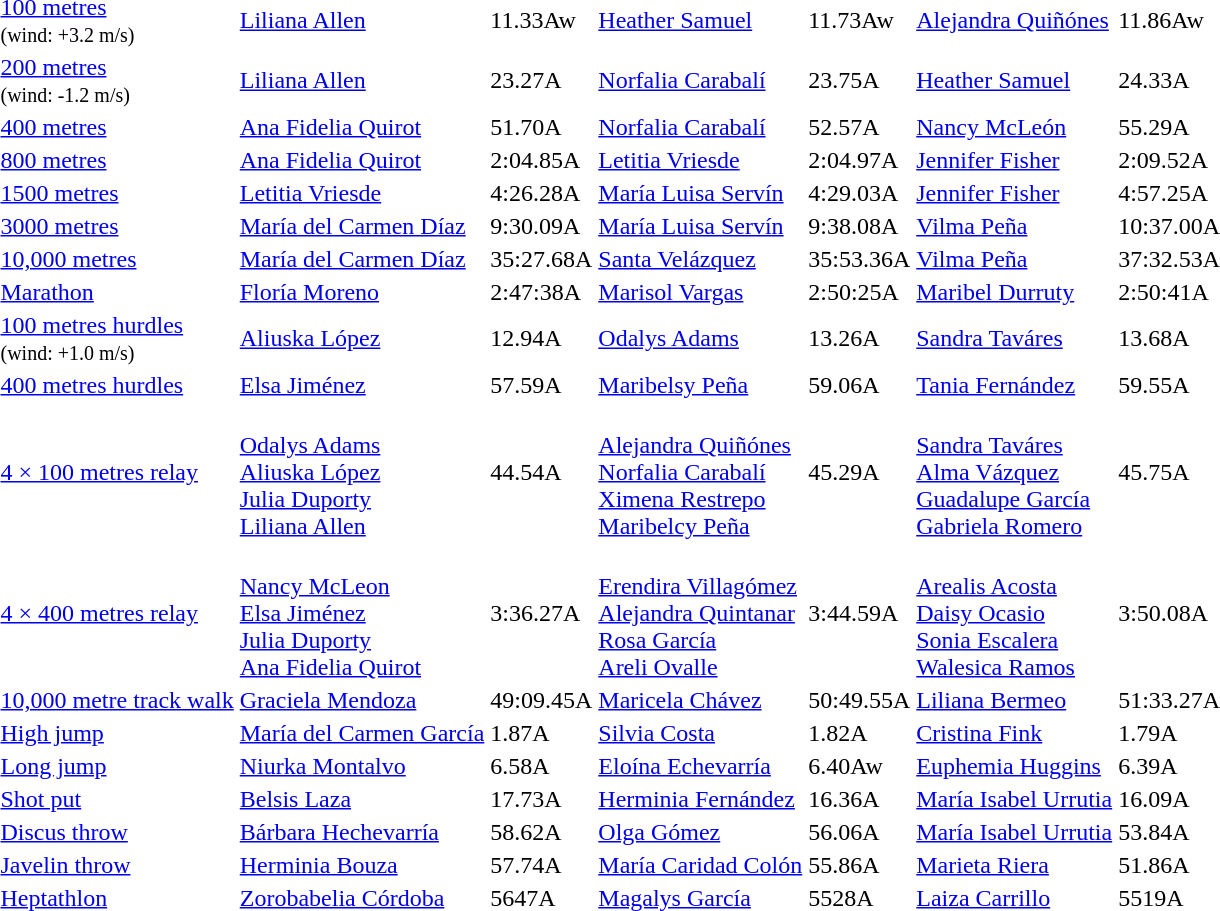<table>
<tr>
<td><a href='#'>100 metres</a><br><small>(wind: +3.2 m/s)</small></td>
<td><a href='#'>Liliana Allen</a><br> </td>
<td>11.33Aw</td>
<td><a href='#'>Heather Samuel</a><br> </td>
<td>11.73Aw</td>
<td><a href='#'>Alejandra Quiñónes</a><br> </td>
<td>11.86Aw</td>
</tr>
<tr>
<td><a href='#'>200 metres</a><br><small>(wind: -1.2 m/s)</small></td>
<td><a href='#'>Liliana Allen</a><br> </td>
<td>23.27A</td>
<td><a href='#'>Norfalia Carabalí</a><br> </td>
<td>23.75A</td>
<td><a href='#'>Heather Samuel</a><br> </td>
<td>24.33A</td>
</tr>
<tr>
<td><a href='#'>400 metres</a></td>
<td><a href='#'>Ana Fidelia Quirot</a><br> </td>
<td>51.70A</td>
<td><a href='#'>Norfalia Carabalí</a><br> </td>
<td>52.57A</td>
<td><a href='#'>Nancy McLeón</a><br> </td>
<td>55.29A</td>
</tr>
<tr>
<td><a href='#'>800 metres</a></td>
<td><a href='#'>Ana Fidelia Quirot</a><br> </td>
<td>2:04.85A</td>
<td><a href='#'>Letitia Vriesde</a><br> </td>
<td>2:04.97A</td>
<td><a href='#'>Jennifer Fisher</a><br> </td>
<td>2:09.52A</td>
</tr>
<tr>
<td><a href='#'>1500 metres</a></td>
<td><a href='#'>Letitia Vriesde</a><br> </td>
<td>4:26.28A</td>
<td><a href='#'>María Luisa Servín</a><br> </td>
<td>4:29.03A</td>
<td><a href='#'>Jennifer Fisher</a><br> </td>
<td>4:57.25A</td>
</tr>
<tr>
<td><a href='#'>3000 metres</a></td>
<td><a href='#'>María del Carmen Díaz</a><br> </td>
<td>9:30.09A </td>
<td><a href='#'>María Luisa Servín</a><br> </td>
<td>9:38.08A</td>
<td><a href='#'>Vilma Peña</a><br> </td>
<td>10:37.00A</td>
</tr>
<tr>
<td><a href='#'>10,000 metres</a></td>
<td><a href='#'>María del Carmen Díaz</a><br> </td>
<td>35:27.68A </td>
<td><a href='#'>Santa Velázquez</a><br> </td>
<td>35:53.36A</td>
<td><a href='#'>Vilma Peña</a><br> </td>
<td>37:32.53A</td>
</tr>
<tr>
<td><a href='#'>Marathon</a></td>
<td><a href='#'>Floría Moreno</a><br> </td>
<td>2:47:38A </td>
<td><a href='#'>Marisol Vargas</a><br> </td>
<td>2:50:25A</td>
<td><a href='#'>Maribel Durruty</a><br> </td>
<td>2:50:41A</td>
</tr>
<tr>
<td><a href='#'>100 metres hurdles</a><br><small>(wind: +1.0 m/s)</small></td>
<td><a href='#'>Aliuska López</a><br> </td>
<td>12.94A</td>
<td><a href='#'>Odalys Adams</a><br> </td>
<td>13.26A</td>
<td><a href='#'>Sandra Taváres</a><br> </td>
<td>13.68A</td>
</tr>
<tr>
<td><a href='#'>400 metres hurdles</a></td>
<td><a href='#'>Elsa Jiménez</a><br> </td>
<td>57.59A</td>
<td><a href='#'>Maribelsy Peña</a><br> </td>
<td>59.06A</td>
<td><a href='#'>Tania Fernández</a><br> </td>
<td>59.55A</td>
</tr>
<tr>
<td><a href='#'>4 × 100 metres relay</a></td>
<td><br><a href='#'>Odalys Adams</a><br><a href='#'>Aliuska López</a><br><a href='#'>Julia Duporty</a><br><a href='#'>Liliana Allen</a></td>
<td>44.54A</td>
<td><br><a href='#'>Alejandra Quiñónes</a><br><a href='#'>Norfalia Carabalí</a><br><a href='#'>Ximena Restrepo</a><br><a href='#'>Maribelcy Peña</a></td>
<td>45.29A</td>
<td><br><a href='#'>Sandra Taváres</a><br><a href='#'>Alma Vázquez</a><br><a href='#'>Guadalupe García</a><br><a href='#'>Gabriela Romero</a></td>
<td>45.75A</td>
</tr>
<tr>
<td><a href='#'>4 × 400 metres relay</a></td>
<td><br><a href='#'>Nancy McLeon</a><br><a href='#'>Elsa Jiménez</a><br><a href='#'>Julia Duporty</a><br><a href='#'>Ana Fidelia Quirot</a></td>
<td>3:36.27A</td>
<td><br><a href='#'>Erendira Villagómez</a><br><a href='#'>Alejandra Quintanar</a><br><a href='#'>Rosa García</a><br><a href='#'>Areli Ovalle</a></td>
<td>3:44.59A</td>
<td><br><a href='#'>Arealis Acosta</a><br><a href='#'>Daisy Ocasio</a><br><a href='#'>Sonia Escalera</a><br><a href='#'>Walesica Ramos</a></td>
<td>3:50.08A</td>
</tr>
<tr>
<td><a href='#'>10,000 metre track walk</a></td>
<td><a href='#'>Graciela Mendoza</a><br> </td>
<td>49:09.45A </td>
<td><a href='#'>Maricela Chávez</a><br> </td>
<td>50:49.55A</td>
<td><a href='#'>Liliana Bermeo</a><br> </td>
<td>51:33.27A</td>
</tr>
<tr>
<td><a href='#'>High jump</a></td>
<td><a href='#'>María del Carmen García</a><br> </td>
<td>1.87A</td>
<td><a href='#'>Silvia Costa</a><br> </td>
<td>1.82A</td>
<td><a href='#'>Cristina Fink</a><br> </td>
<td>1.79A</td>
</tr>
<tr>
<td><a href='#'>Long jump</a></td>
<td><a href='#'>Niurka Montalvo</a><br> </td>
<td>6.58A</td>
<td><a href='#'>Eloína Echevarría</a><br> </td>
<td>6.40Aw</td>
<td><a href='#'>Euphemia Huggins</a><br> </td>
<td>6.39A</td>
</tr>
<tr>
<td><a href='#'>Shot put</a></td>
<td><a href='#'>Belsis Laza</a><br> </td>
<td>17.73A</td>
<td><a href='#'>Herminia Fernández</a><br> </td>
<td>16.36A</td>
<td><a href='#'>María Isabel Urrutia</a><br> </td>
<td>16.09A</td>
</tr>
<tr>
<td><a href='#'>Discus throw</a></td>
<td><a href='#'>Bárbara Hechevarría</a><br> </td>
<td>58.62A</td>
<td><a href='#'>Olga Gómez</a><br> </td>
<td>56.06A</td>
<td><a href='#'>María Isabel Urrutia</a><br> </td>
<td>53.84A</td>
</tr>
<tr>
<td><a href='#'>Javelin throw</a></td>
<td><a href='#'>Herminia Bouza</a><br> </td>
<td>57.74A</td>
<td><a href='#'>María Caridad Colón</a><br> </td>
<td>55.86A</td>
<td><a href='#'>Marieta Riera</a><br> </td>
<td>51.86A</td>
</tr>
<tr>
<td><a href='#'>Heptathlon</a></td>
<td><a href='#'>Zorobabelia Córdoba</a><br> </td>
<td>5647A </td>
<td><a href='#'>Magalys García</a><br> </td>
<td>5528A</td>
<td><a href='#'>Laiza Carrillo</a><br> </td>
<td>5519A</td>
</tr>
</table>
